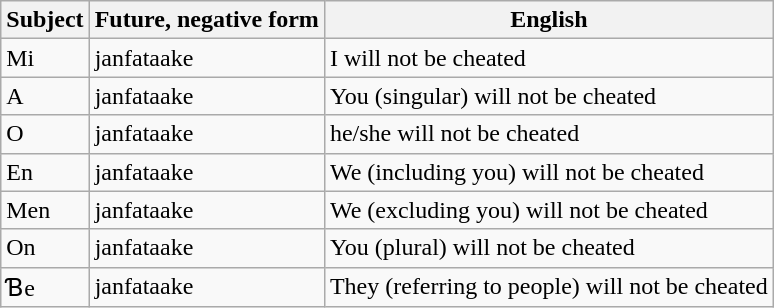<table class="wikitable">
<tr>
<th>Subject</th>
<th>Future, negative form</th>
<th>English</th>
</tr>
<tr>
<td>Mi</td>
<td>janfataake</td>
<td>I will not be cheated</td>
</tr>
<tr>
<td>A</td>
<td>janfataake</td>
<td>You (singular) will not be cheated</td>
</tr>
<tr>
<td>O</td>
<td>janfataake</td>
<td>he/she will not be cheated</td>
</tr>
<tr>
<td>En</td>
<td>janfataake</td>
<td>We (including you) will not be cheated</td>
</tr>
<tr>
<td>Men</td>
<td>janfataake</td>
<td>We (excluding you) will not be cheated</td>
</tr>
<tr>
<td>On</td>
<td>janfataake</td>
<td>You (plural) will not be cheated</td>
</tr>
<tr>
<td>Ɓe</td>
<td>janfataake</td>
<td>They (referring to people) will not be cheated</td>
</tr>
</table>
